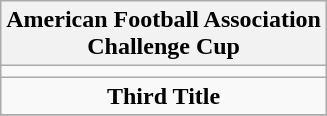<table class="wikitable" style="text-align: center;" style="margin-left: auto; margin-right: auto; border: none;">
<tr>
<th width=>American Football Association<br> Challenge Cup</th>
</tr>
<tr>
<td align=Center></td>
</tr>
<tr>
<td align=Center><strong>Third Title</strong></td>
</tr>
<tr>
</tr>
</table>
